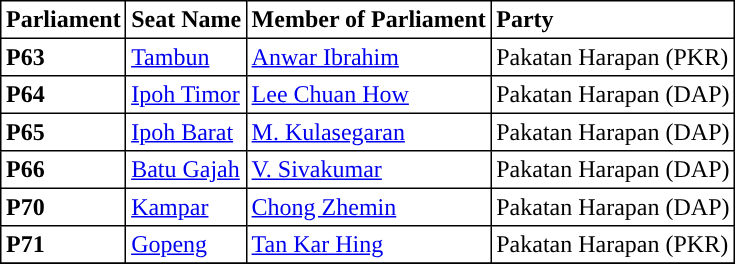<table class="toccolours sortable" border="1" cellpadding="3" style="border-collapse:collapse; text-align: left;">
<tr>
<th align="center">Parliament</th>
<th>Seat Name</th>
<th>Member of Parliament</th>
<th>Party</th>
</tr>
<tr>
<th align="left">P63</th>
<td><a href='#'>Tambun</a></td>
<td><a href='#'>Anwar Ibrahim</a></td>
<td>Pakatan Harapan (PKR)</td>
</tr>
<tr>
<th align="left">P64</th>
<td><a href='#'>Ipoh Timor</a></td>
<td><a href='#'>Lee Chuan How</a></td>
<td>Pakatan Harapan (DAP)</td>
</tr>
<tr>
<th align="left">P65</th>
<td><a href='#'>Ipoh Barat</a></td>
<td><a href='#'>M. Kulasegaran</a></td>
<td>Pakatan Harapan (DAP)</td>
</tr>
<tr>
<th align="left">P66</th>
<td><a href='#'>Batu Gajah</a></td>
<td><a href='#'>V. Sivakumar</a></td>
<td>Pakatan Harapan (DAP)</td>
</tr>
<tr>
<th align="left">P70</th>
<td><a href='#'>Kampar</a></td>
<td><a href='#'>Chong Zhemin</a></td>
<td>Pakatan Harapan (DAP)</td>
</tr>
<tr>
<th align="left">P71</th>
<td><a href='#'>Gopeng</a></td>
<td><a href='#'>Tan Kar Hing</a></td>
<td>Pakatan Harapan (PKR)</td>
</tr>
<tr>
</tr>
</table>
